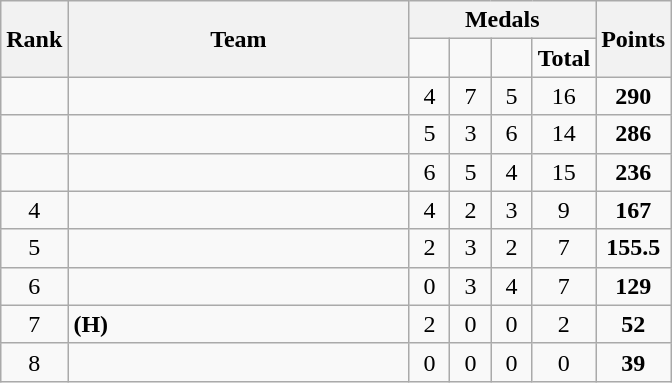<table class="wikitable">
<tr>
<th rowspan=2>Rank</th>
<th style="width:220px;" rowspan="2">Team</th>
<th colspan=4>Medals</th>
<th rowspan=2>Points</th>
</tr>
<tr>
<td style="width:20px; text-align:center;"></td>
<td style="width:20px; text-align:center;"></td>
<td style="width:20px; text-align:center;"></td>
<td><strong>Total</strong></td>
</tr>
<tr>
<td align=center></td>
<td></td>
<td align=center>4</td>
<td align=center>7</td>
<td align=center>5</td>
<td align=center>16</td>
<td align=center><strong>290</strong></td>
</tr>
<tr>
<td align=center></td>
<td></td>
<td align=center>5</td>
<td align=center>3</td>
<td align=center>6</td>
<td align=center>14</td>
<td align=center><strong>286</strong></td>
</tr>
<tr>
<td align=center></td>
<td></td>
<td align=center>6</td>
<td align=center>5</td>
<td align=center>4</td>
<td align=center>15</td>
<td align=center><strong>236</strong></td>
</tr>
<tr>
<td align=center>4</td>
<td></td>
<td align=center>4</td>
<td align=center>2</td>
<td align=center>3</td>
<td align=center>9</td>
<td align=center><strong>167</strong></td>
</tr>
<tr>
<td align=center>5</td>
<td></td>
<td align=center>2</td>
<td align=center>3</td>
<td align=center>2</td>
<td align=center>7</td>
<td align=center><strong>155.5</strong></td>
</tr>
<tr>
<td align=center>6</td>
<td></td>
<td align=center>0</td>
<td align=center>3</td>
<td align=center>4</td>
<td align=center>7</td>
<td align=center><strong>129</strong></td>
</tr>
<tr>
<td align=center>7</td>
<td> <strong>(H)</strong></td>
<td align=center>2</td>
<td align=center>0</td>
<td align=center>0</td>
<td align=center>2</td>
<td align=center><strong>52</strong></td>
</tr>
<tr>
<td align=center>8</td>
<td></td>
<td align=center>0</td>
<td align=center>0</td>
<td align=center>0</td>
<td align=center>0</td>
<td align=center><strong>39</strong></td>
</tr>
</table>
